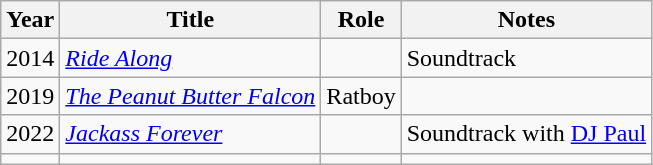<table class="wikitable sortable">
<tr>
<th>Year</th>
<th>Title</th>
<th>Role</th>
<th class="unsortable">Notes</th>
</tr>
<tr>
<td>2014</td>
<td><em><a href='#'>Ride Along</a></em></td>
<td></td>
<td>Soundtrack</td>
</tr>
<tr>
<td>2019</td>
<td><em><a href='#'>The Peanut Butter Falcon</a></em></td>
<td>Ratboy</td>
<td></td>
</tr>
<tr>
<td>2022</td>
<td><em><a href='#'>Jackass Forever</a></em></td>
<td></td>
<td>Soundtrack with <a href='#'>DJ Paul</a></td>
</tr>
<tr>
<td></td>
<td></td>
<td></td>
<td></td>
</tr>
</table>
